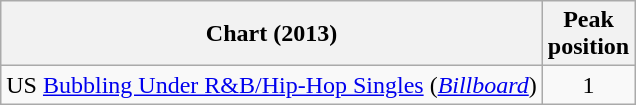<table class="wikitable plainrowheaders">
<tr>
<th scope="col">Chart (2013)</th>
<th scope="col">Peak<br>position</th>
</tr>
<tr>
<td scope="row">US <a href='#'>Bubbling Under R&B/Hip-Hop Singles</a> (<em><a href='#'>Billboard</a></em>)</td>
<td style="text-align:center;">1</td>
</tr>
</table>
